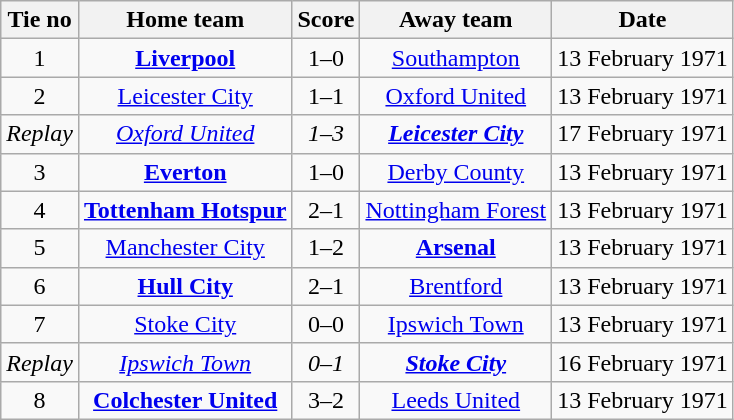<table class="wikitable" style="text-align: center">
<tr>
<th>Tie no</th>
<th>Home team</th>
<th>Score</th>
<th>Away team</th>
<th>Date</th>
</tr>
<tr>
<td>1</td>
<td><strong><a href='#'>Liverpool</a></strong></td>
<td>1–0</td>
<td><a href='#'>Southampton</a></td>
<td>13 February 1971</td>
</tr>
<tr>
<td>2</td>
<td><a href='#'>Leicester City</a></td>
<td>1–1</td>
<td><a href='#'>Oxford United</a></td>
<td>13 February 1971</td>
</tr>
<tr>
<td><em>Replay</em></td>
<td><em><a href='#'>Oxford United</a></em></td>
<td><em>1–3</em></td>
<td><strong><em><a href='#'>Leicester City</a></em></strong></td>
<td>17 February 1971</td>
</tr>
<tr>
<td>3</td>
<td><strong><a href='#'>Everton</a></strong></td>
<td>1–0</td>
<td><a href='#'>Derby County</a></td>
<td>13 February 1971</td>
</tr>
<tr>
<td>4</td>
<td><strong><a href='#'>Tottenham Hotspur</a></strong></td>
<td>2–1</td>
<td><a href='#'>Nottingham Forest</a></td>
<td>13 February 1971</td>
</tr>
<tr>
<td>5</td>
<td><a href='#'>Manchester City</a></td>
<td>1–2</td>
<td><strong><a href='#'>Arsenal</a></strong></td>
<td>13 February 1971</td>
</tr>
<tr>
<td>6</td>
<td><strong><a href='#'>Hull City</a></strong></td>
<td>2–1</td>
<td><a href='#'>Brentford</a></td>
<td>13 February 1971</td>
</tr>
<tr>
<td>7</td>
<td><a href='#'>Stoke City</a></td>
<td>0–0</td>
<td><a href='#'>Ipswich Town</a></td>
<td>13 February 1971</td>
</tr>
<tr>
<td><em>Replay</em></td>
<td><em><a href='#'>Ipswich Town</a></em></td>
<td><em>0–1</em></td>
<td><strong><em><a href='#'>Stoke City</a></em></strong></td>
<td>16 February 1971</td>
</tr>
<tr>
<td>8</td>
<td><strong><a href='#'>Colchester United</a></strong></td>
<td>3–2</td>
<td><a href='#'>Leeds United</a></td>
<td>13 February 1971</td>
</tr>
</table>
